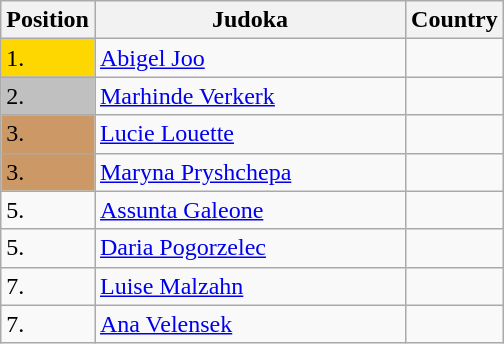<table class=wikitable>
<tr>
<th width=10>Position</th>
<th width=200>Judoka</th>
<th>Country</th>
</tr>
<tr>
<td bgcolor=gold>1.</td>
<td><a href='#'>Abigel Joo</a></td>
<td></td>
</tr>
<tr>
<td bgcolor="silver">2.</td>
<td><a href='#'>Marhinde Verkerk</a></td>
<td></td>
</tr>
<tr>
<td bgcolor="CC9966">3.</td>
<td><a href='#'>Lucie Louette</a></td>
<td></td>
</tr>
<tr>
<td bgcolor="CC9966">3.</td>
<td><a href='#'>Maryna Pryshchepa</a></td>
<td></td>
</tr>
<tr>
<td>5.</td>
<td><a href='#'>Assunta Galeone</a></td>
<td></td>
</tr>
<tr>
<td>5.</td>
<td><a href='#'>Daria Pogorzelec</a></td>
<td></td>
</tr>
<tr>
<td>7.</td>
<td><a href='#'>Luise Malzahn</a></td>
<td></td>
</tr>
<tr>
<td>7.</td>
<td><a href='#'>Ana Velensek</a></td>
<td></td>
</tr>
</table>
